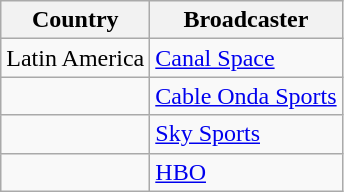<table class="wikitable">
<tr>
<th align=center>Country</th>
<th align=center>Broadcaster</th>
</tr>
<tr>
<td>Latin America</td>
<td><a href='#'>Canal Space</a></td>
</tr>
<tr>
<td></td>
<td><a href='#'>Cable Onda Sports</a></td>
</tr>
<tr>
<td></td>
<td><a href='#'>Sky Sports</a></td>
</tr>
<tr>
<td></td>
<td><a href='#'>HBO</a></td>
</tr>
</table>
